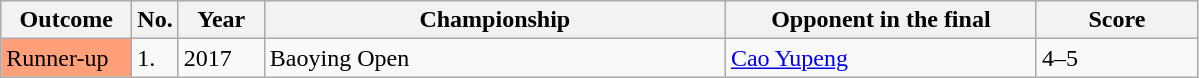<table class="sortable wikitable">
<tr>
<th width="80">Outcome</th>
<th width="20">No.</th>
<th width="50">Year</th>
<th width="300">Championship</th>
<th width="200">Opponent in the final</th>
<th width="100">Score</th>
</tr>
<tr>
<td style="background:#ffa07a;">Runner-up</td>
<td>1.</td>
<td>2017</td>
<td>Baoying Open</td>
<td> <a href='#'>Cao Yupeng</a></td>
<td>4–5</td>
</tr>
</table>
